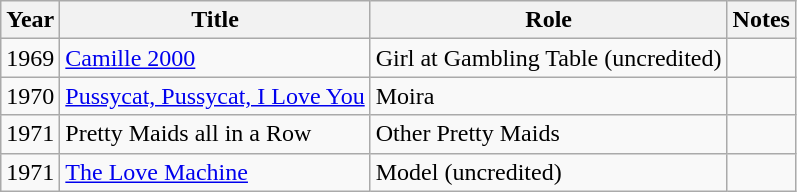<table class="wikitable sortable">
<tr>
<th>Year</th>
<th>Title</th>
<th>Role</th>
<th class="unsortable">Notes</th>
</tr>
<tr>
<td>1969</td>
<td><a href='#'>Camille 2000</a></td>
<td>Girl at Gambling Table (uncredited)</td>
<td></td>
</tr>
<tr>
<td>1970</td>
<td><a href='#'>Pussycat, Pussycat, I Love You</a></td>
<td>Moira</td>
<td></td>
</tr>
<tr>
<td>1971</td>
<td>Pretty Maids all in a Row</td>
<td>Other Pretty Maids</td>
<td></td>
</tr>
<tr>
<td>1971</td>
<td><a href='#'>The Love Machine</a></td>
<td>Model (uncredited)</td>
<td></td>
</tr>
</table>
